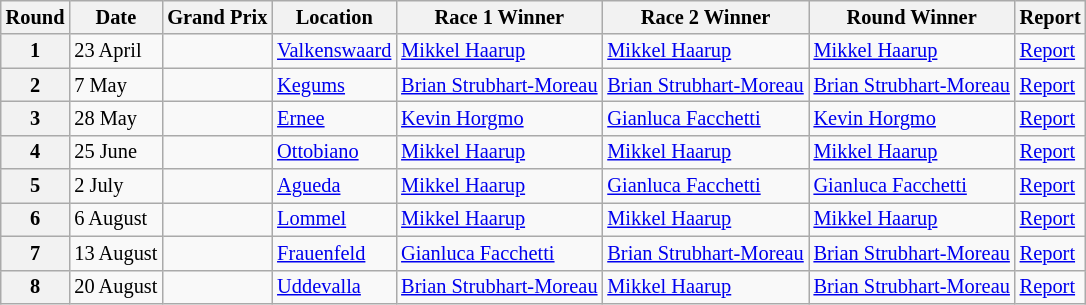<table class="wikitable" style="font-size: 85%;">
<tr>
<th>Round</th>
<th>Date</th>
<th>Grand Prix</th>
<th>Location</th>
<th>Race 1 Winner</th>
<th>Race 2 Winner</th>
<th>Round Winner</th>
<th>Report</th>
</tr>
<tr>
<th>1</th>
<td>23 April</td>
<td></td>
<td><a href='#'>Valkenswaard</a></td>
<td> <a href='#'>Mikkel Haarup</a></td>
<td> <a href='#'>Mikkel Haarup</a></td>
<td> <a href='#'>Mikkel Haarup</a></td>
<td><a href='#'>Report</a></td>
</tr>
<tr>
<th>2</th>
<td>7 May</td>
<td></td>
<td><a href='#'>Kegums</a></td>
<td> <a href='#'>Brian Strubhart-Moreau</a></td>
<td> <a href='#'>Brian Strubhart-Moreau</a></td>
<td> <a href='#'>Brian Strubhart-Moreau</a></td>
<td><a href='#'>Report</a></td>
</tr>
<tr>
<th>3</th>
<td>28 May</td>
<td></td>
<td><a href='#'>Ernee</a></td>
<td> <a href='#'>Kevin Horgmo</a></td>
<td> <a href='#'>Gianluca Facchetti</a></td>
<td> <a href='#'>Kevin Horgmo</a></td>
<td><a href='#'>Report</a></td>
</tr>
<tr>
<th>4</th>
<td>25 June</td>
<td></td>
<td><a href='#'>Ottobiano</a></td>
<td> <a href='#'>Mikkel Haarup</a></td>
<td> <a href='#'>Mikkel Haarup</a></td>
<td> <a href='#'>Mikkel Haarup</a></td>
<td><a href='#'>Report</a></td>
</tr>
<tr>
<th>5</th>
<td>2 July</td>
<td></td>
<td><a href='#'>Agueda</a></td>
<td> <a href='#'>Mikkel Haarup</a></td>
<td> <a href='#'>Gianluca Facchetti</a></td>
<td> <a href='#'>Gianluca Facchetti</a></td>
<td><a href='#'>Report</a></td>
</tr>
<tr>
<th>6</th>
<td>6 August</td>
<td></td>
<td><a href='#'>Lommel</a></td>
<td> <a href='#'>Mikkel Haarup</a></td>
<td> <a href='#'>Mikkel Haarup</a></td>
<td> <a href='#'>Mikkel Haarup</a></td>
<td><a href='#'>Report</a></td>
</tr>
<tr>
<th>7</th>
<td>13 August</td>
<td></td>
<td><a href='#'>Frauenfeld</a></td>
<td> <a href='#'>Gianluca Facchetti</a></td>
<td> <a href='#'>Brian Strubhart-Moreau</a></td>
<td> <a href='#'>Brian Strubhart-Moreau</a></td>
<td><a href='#'>Report</a></td>
</tr>
<tr>
<th>8</th>
<td>20 August</td>
<td></td>
<td><a href='#'>Uddevalla</a></td>
<td> <a href='#'>Brian Strubhart-Moreau</a></td>
<td> <a href='#'>Mikkel Haarup</a></td>
<td> <a href='#'>Brian Strubhart-Moreau</a></td>
<td><a href='#'>Report</a></td>
</tr>
</table>
